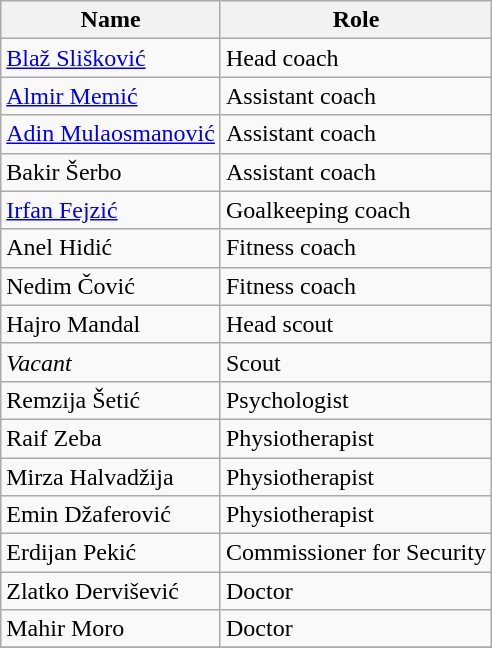<table class="wikitable">
<tr>
<th>Name</th>
<th>Role</th>
</tr>
<tr>
<td> <a href='#'>Blaž Slišković</a></td>
<td>Head coach</td>
</tr>
<tr>
<td> <a href='#'>Almir Memić</a></td>
<td>Assistant coach</td>
</tr>
<tr>
<td> <a href='#'>Adin Mulaosmanović</a></td>
<td>Assistant coach</td>
</tr>
<tr>
<td> Bakir Šerbo</td>
<td>Assistant coach</td>
</tr>
<tr>
<td> <a href='#'>Irfan Fejzić</a></td>
<td>Goalkeeping coach</td>
</tr>
<tr>
<td> Anel Hidić</td>
<td>Fitness coach</td>
</tr>
<tr>
<td> Nedim Čović</td>
<td>Fitness coach</td>
</tr>
<tr>
<td> Hajro Mandal</td>
<td>Head scout</td>
</tr>
<tr>
<td><em>Vacant</em></td>
<td>Scout</td>
</tr>
<tr>
<td> Remzija Šetić</td>
<td>Psychologist</td>
</tr>
<tr>
<td> Raif Zeba</td>
<td>Physiotherapist</td>
</tr>
<tr>
<td> Mirza Halvadžija</td>
<td>Physiotherapist</td>
</tr>
<tr>
<td> Emin Džaferović</td>
<td>Physiotherapist</td>
</tr>
<tr>
<td> Erdijan Pekić</td>
<td>Commissioner for Security</td>
</tr>
<tr>
<td> Zlatko Dervišević</td>
<td>Doctor</td>
</tr>
<tr>
<td> Mahir Moro</td>
<td>Doctor</td>
</tr>
<tr>
</tr>
</table>
